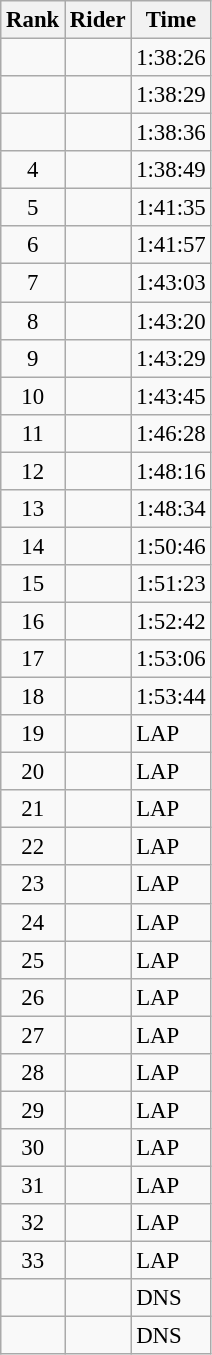<table class="wikitable" style="font-size:95%" style="width:35em;">
<tr>
<th>Rank</th>
<th>Rider</th>
<th>Time</th>
</tr>
<tr>
<td align=center></td>
<td></td>
<td>1:38:26</td>
</tr>
<tr>
<td align=center></td>
<td></td>
<td>1:38:29</td>
</tr>
<tr>
<td align=center></td>
<td></td>
<td>1:38:36</td>
</tr>
<tr>
<td align=center>4</td>
<td></td>
<td>1:38:49</td>
</tr>
<tr>
<td align=center>5</td>
<td></td>
<td>1:41:35</td>
</tr>
<tr>
<td align=center>6</td>
<td></td>
<td>1:41:57</td>
</tr>
<tr>
<td align=center>7</td>
<td></td>
<td>1:43:03</td>
</tr>
<tr>
<td align=center>8</td>
<td></td>
<td>1:43:20</td>
</tr>
<tr>
<td align=center>9</td>
<td></td>
<td>1:43:29</td>
</tr>
<tr>
<td align=center>10</td>
<td></td>
<td>1:43:45</td>
</tr>
<tr>
<td align=center>11</td>
<td></td>
<td>1:46:28</td>
</tr>
<tr>
<td align=center>12</td>
<td></td>
<td>1:48:16</td>
</tr>
<tr>
<td align=center>13</td>
<td></td>
<td>1:48:34</td>
</tr>
<tr>
<td align=center>14</td>
<td></td>
<td>1:50:46</td>
</tr>
<tr>
<td align=center>15</td>
<td></td>
<td>1:51:23</td>
</tr>
<tr>
<td align=center>16</td>
<td></td>
<td>1:52:42</td>
</tr>
<tr>
<td align=center>17</td>
<td></td>
<td>1:53:06</td>
</tr>
<tr>
<td align=center>18</td>
<td></td>
<td>1:53:44</td>
</tr>
<tr>
<td align=center>19</td>
<td></td>
<td>LAP</td>
</tr>
<tr>
<td align=center>20</td>
<td></td>
<td>LAP</td>
</tr>
<tr>
<td align=center>21</td>
<td></td>
<td>LAP</td>
</tr>
<tr>
<td align=center>22</td>
<td></td>
<td>LAP</td>
</tr>
<tr>
<td align=center>23</td>
<td></td>
<td>LAP</td>
</tr>
<tr>
<td align=center>24</td>
<td></td>
<td>LAP</td>
</tr>
<tr>
<td align=center>25</td>
<td></td>
<td>LAP</td>
</tr>
<tr>
<td align=center>26</td>
<td></td>
<td>LAP</td>
</tr>
<tr>
<td align=center>27</td>
<td></td>
<td>LAP</td>
</tr>
<tr>
<td align=center>28</td>
<td></td>
<td>LAP</td>
</tr>
<tr>
<td align=center>29</td>
<td></td>
<td>LAP</td>
</tr>
<tr>
<td align=center>30</td>
<td></td>
<td>LAP</td>
</tr>
<tr>
<td align=center>31</td>
<td></td>
<td>LAP</td>
</tr>
<tr>
<td align=center>32</td>
<td></td>
<td>LAP</td>
</tr>
<tr>
<td align=center>33</td>
<td></td>
<td>LAP</td>
</tr>
<tr>
<td align=center></td>
<td></td>
<td>DNS</td>
</tr>
<tr>
<td align=center></td>
<td></td>
<td>DNS</td>
</tr>
</table>
